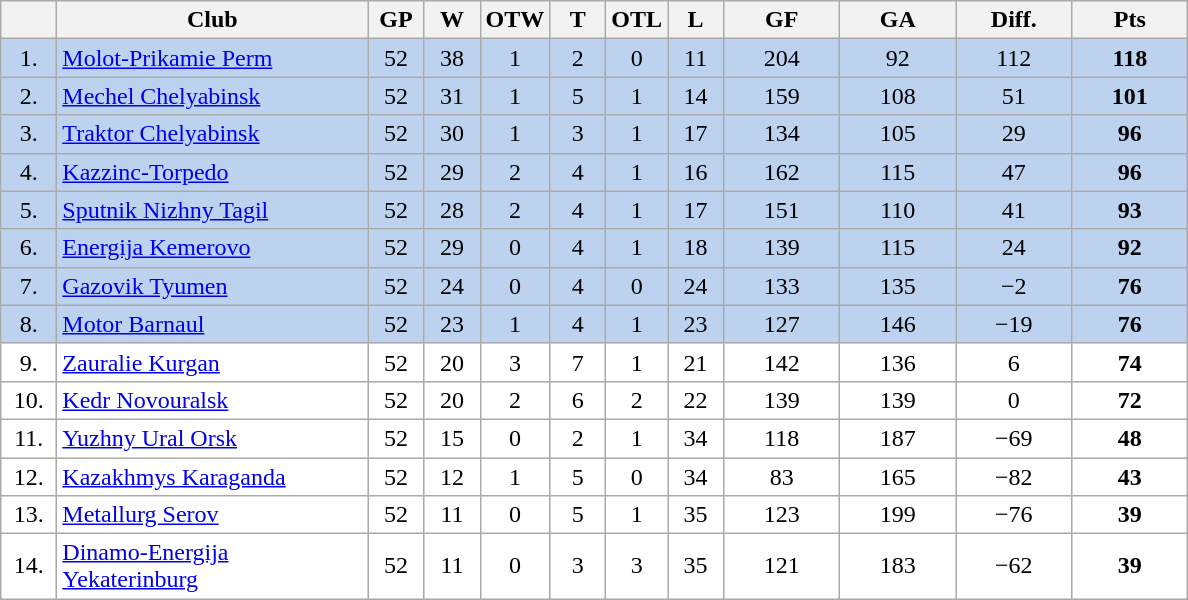<table class="wikitable">
<tr>
<th width="30"></th>
<th width="200">Club</th>
<th width="30">GP</th>
<th width="30">W</th>
<th width="30">OTW</th>
<th width="30">T</th>
<th width="30">OTL</th>
<th width="30">L</th>
<th width="70">GF</th>
<th width="70">GA</th>
<th width="70">Diff.</th>
<th width="70">Pts</th>
</tr>
<tr bgcolor="#BCD2EE" align="center">
<td>1.</td>
<td align="left"><a href='#'>Molot-Prikamie Perm</a></td>
<td>52</td>
<td>38</td>
<td>1</td>
<td>2</td>
<td>0</td>
<td>11</td>
<td>204</td>
<td>92</td>
<td>112</td>
<td><strong>118</strong></td>
</tr>
<tr bgcolor="#BCD2EE" align="center">
<td>2.</td>
<td align="left"><a href='#'>Mechel Chelyabinsk</a></td>
<td>52</td>
<td>31</td>
<td>1</td>
<td>5</td>
<td>1</td>
<td>14</td>
<td>159</td>
<td>108</td>
<td>51</td>
<td><strong>101</strong></td>
</tr>
<tr bgcolor="#BCD2EE" align="center">
<td>3.</td>
<td align="left"><a href='#'>Traktor Chelyabinsk</a></td>
<td>52</td>
<td>30</td>
<td>1</td>
<td>3</td>
<td>1</td>
<td>17</td>
<td>134</td>
<td>105</td>
<td>29</td>
<td><strong>96</strong></td>
</tr>
<tr bgcolor="#BCD2EE" align="center">
<td>4.</td>
<td align="left"><a href='#'>Kazzinc-Torpedo</a></td>
<td>52</td>
<td>29</td>
<td>2</td>
<td>4</td>
<td>1</td>
<td>16</td>
<td>162</td>
<td>115</td>
<td>47</td>
<td><strong>96</strong></td>
</tr>
<tr bgcolor="#BCD2EE" align="center">
<td>5.</td>
<td align="left"><a href='#'>Sputnik Nizhny Tagil</a></td>
<td>52</td>
<td>28</td>
<td>2</td>
<td>4</td>
<td>1</td>
<td>17</td>
<td>151</td>
<td>110</td>
<td>41</td>
<td><strong>93</strong></td>
</tr>
<tr bgcolor="#BCD2EE" align="center">
<td>6.</td>
<td align="left"><a href='#'>Energija Kemerovo</a></td>
<td>52</td>
<td>29</td>
<td>0</td>
<td>4</td>
<td>1</td>
<td>18</td>
<td>139</td>
<td>115</td>
<td>24</td>
<td><strong>92</strong></td>
</tr>
<tr bgcolor="#BCD2EE" align="center">
<td>7.</td>
<td align="left"><a href='#'>Gazovik Tyumen</a></td>
<td>52</td>
<td>24</td>
<td>0</td>
<td>4</td>
<td>0</td>
<td>24</td>
<td>133</td>
<td>135</td>
<td>−2</td>
<td><strong>76</strong></td>
</tr>
<tr bgcolor="#BCD2EE" align="center">
<td>8.</td>
<td align="left"><a href='#'>Motor Barnaul</a></td>
<td>52</td>
<td>23</td>
<td>1</td>
<td>4</td>
<td>1</td>
<td>23</td>
<td>127</td>
<td>146</td>
<td>−19</td>
<td><strong>76</strong></td>
</tr>
<tr bgcolor="#FFFFFF" align="center">
<td>9.</td>
<td align="left"><a href='#'>Zauralie Kurgan</a></td>
<td>52</td>
<td>20</td>
<td>3</td>
<td>7</td>
<td>1</td>
<td>21</td>
<td>142</td>
<td>136</td>
<td>6</td>
<td><strong>74</strong></td>
</tr>
<tr bgcolor="#FFFFFF" align="center">
<td>10.</td>
<td align="left"><a href='#'>Kedr Novouralsk</a></td>
<td>52</td>
<td>20</td>
<td>2</td>
<td>6</td>
<td>2</td>
<td>22</td>
<td>139</td>
<td>139</td>
<td>0</td>
<td><strong>72</strong></td>
</tr>
<tr bgcolor="#FFFFFF" align="center">
<td>11.</td>
<td align="left"><a href='#'>Yuzhny Ural Orsk</a></td>
<td>52</td>
<td>15</td>
<td>0</td>
<td>2</td>
<td>1</td>
<td>34</td>
<td>118</td>
<td>187</td>
<td>−69</td>
<td><strong>48</strong></td>
</tr>
<tr bgcolor="#FFFFFF" align="center">
<td>12.</td>
<td align="left"><a href='#'>Kazakhmys Karaganda</a></td>
<td>52</td>
<td>12</td>
<td>1</td>
<td>5</td>
<td>0</td>
<td>34</td>
<td>83</td>
<td>165</td>
<td>−82</td>
<td><strong>43</strong></td>
</tr>
<tr bgcolor="#FFFFFF" align="center">
<td>13.</td>
<td align="left"><a href='#'>Metallurg Serov</a></td>
<td>52</td>
<td>11</td>
<td>0</td>
<td>5</td>
<td>1</td>
<td>35</td>
<td>123</td>
<td>199</td>
<td>−76</td>
<td><strong>39</strong></td>
</tr>
<tr bgcolor="#FFFFFF" align="center">
<td>14.</td>
<td align="left"><a href='#'>Dinamo-Energija Yekaterinburg</a></td>
<td>52</td>
<td>11</td>
<td>0</td>
<td>3</td>
<td>3</td>
<td>35</td>
<td>121</td>
<td>183</td>
<td>−62</td>
<td><strong>39</strong></td>
</tr>
</table>
